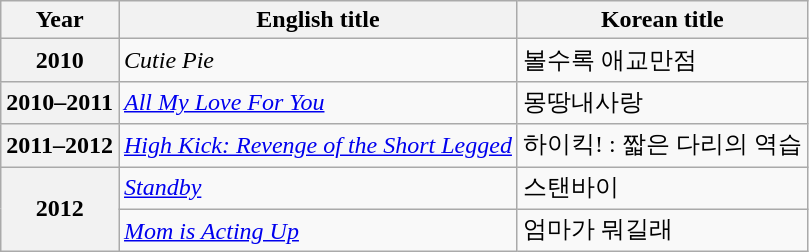<table class="wikitable sortable plainrowheaders">
<tr>
<th scope="col">Year</th>
<th scope="col">English title</th>
<th scope="col">Korean title</th>
</tr>
<tr>
<th scope="row">2010</th>
<td><em>Cutie Pie</em></td>
<td>볼수록 애교만점</td>
</tr>
<tr>
<th scope="row">2010–2011</th>
<td><em><a href='#'>All My Love For You</a></em></td>
<td>몽땅내사랑</td>
</tr>
<tr>
<th scope="row">2011–2012</th>
<td><em><a href='#'>High Kick: Revenge of the Short Legged</a></em></td>
<td>하이킥! : 짧은 다리의 역습</td>
</tr>
<tr>
<th scope="row" rowspan="2">2012</th>
<td><em><a href='#'>Standby</a></em></td>
<td>스탠바이</td>
</tr>
<tr>
<td><em><a href='#'>Mom is Acting Up</a></em></td>
<td>엄마가 뭐길래</td>
</tr>
</table>
